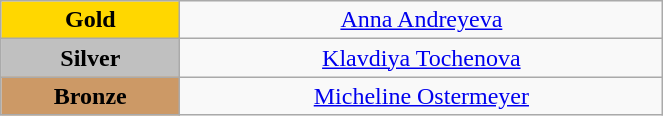<table class="wikitable" style="text-align:center; " width="35%">
<tr>
<td bgcolor="gold"><strong>Gold</strong></td>
<td><a href='#'>Anna Andreyeva</a><br>  <small><em></em></small></td>
</tr>
<tr>
<td bgcolor="silver"><strong>Silver</strong></td>
<td><a href='#'>Klavdiya Tochenova</a><br>  <small><em></em></small></td>
</tr>
<tr>
<td bgcolor="CC9966"><strong>Bronze</strong></td>
<td><a href='#'>Micheline Ostermeyer</a><br>  <small><em></em></small></td>
</tr>
</table>
